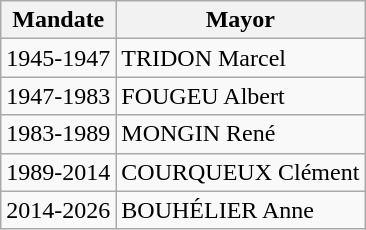<table class="wikitable">
<tr>
<th>Mandate</th>
<th>Mayor</th>
</tr>
<tr>
<td>1945-1947</td>
<td>TRIDON Marcel</td>
</tr>
<tr>
<td>1947-1983</td>
<td>FOUGEU Albert</td>
</tr>
<tr>
<td>1983-1989</td>
<td>MONGIN René</td>
</tr>
<tr>
<td>1989-2014</td>
<td>COURQUEUX Clément</td>
</tr>
<tr>
<td>2014-2026</td>
<td>BOUHÉLIER Anne</td>
</tr>
</table>
